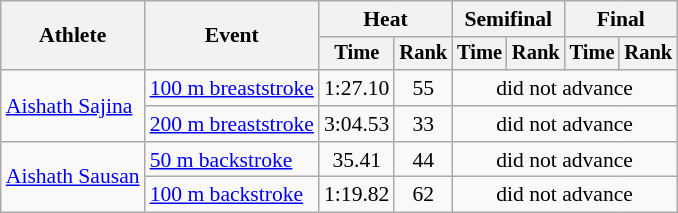<table class="wikitable" style="text-align:center; font-size:90%">
<tr>
<th rowspan="2">Athlete</th>
<th rowspan="2">Event</th>
<th colspan="2">Heat</th>
<th colspan="2">Semifinal</th>
<th colspan="2">Final</th>
</tr>
<tr style="font-size:95%">
<th>Time</th>
<th>Rank</th>
<th>Time</th>
<th>Rank</th>
<th>Time</th>
<th>Rank</th>
</tr>
<tr>
<td align=left rowspan=2><a href='#'>Aishath Sajina</a></td>
<td align=left><a href='#'>100 m breaststroke</a></td>
<td>1:27.10</td>
<td>55</td>
<td colspan=4>did not advance</td>
</tr>
<tr>
<td align=left><a href='#'>200 m breaststroke</a></td>
<td>3:04.53</td>
<td>33</td>
<td colspan=4>did not advance</td>
</tr>
<tr>
<td align=left rowspan=2><a href='#'>Aishath Sausan</a></td>
<td align=left><a href='#'>50 m backstroke</a></td>
<td>35.41</td>
<td>44</td>
<td colspan=4>did not advance</td>
</tr>
<tr>
<td align=left><a href='#'>100 m backstroke</a></td>
<td>1:19.82</td>
<td>62</td>
<td colspan=4>did not advance</td>
</tr>
</table>
